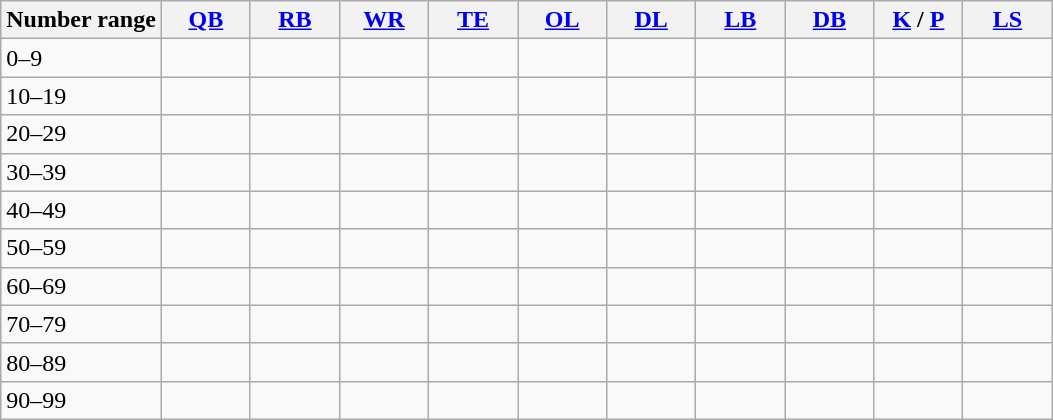<table class="wikitable" style="text-align:center">
<tr>
<th>Number range</th>
<th style="width:52px"><a href='#'>QB</a></th>
<th style="width:52px"><a href='#'>RB</a></th>
<th style="width:52px"><a href='#'>WR</a></th>
<th style="width:52px"><a href='#'>TE</a></th>
<th style="width:52px"><a href='#'>OL</a></th>
<th style="width:52px"><a href='#'>DL</a></th>
<th style="width:52px"><a href='#'>LB</a></th>
<th style="width:52px"><a href='#'>DB</a></th>
<th style="width:52px"><a href='#'>K</a> / <a href='#'>P</a></th>
<th style="width:52px"><a href='#'>LS</a></th>
</tr>
<tr>
<td style="text-align:left">0–9</td>
<td></td>
<td></td>
<td></td>
<td></td>
<td></td>
<td></td>
<td></td>
<td></td>
<td></td>
<td></td>
</tr>
<tr>
<td style="text-align:left">10–19</td>
<td></td>
<td></td>
<td></td>
<td></td>
<td></td>
<td></td>
<td></td>
<td></td>
<td></td>
<td></td>
</tr>
<tr>
<td style="text-align: left">20–29</td>
<td></td>
<td></td>
<td></td>
<td></td>
<td></td>
<td></td>
<td></td>
<td></td>
<td></td>
<td></td>
</tr>
<tr>
<td style="text-align: left">30–39</td>
<td></td>
<td></td>
<td></td>
<td></td>
<td></td>
<td></td>
<td></td>
<td></td>
<td></td>
<td></td>
</tr>
<tr>
<td style="text-align: left">40–49</td>
<td></td>
<td></td>
<td></td>
<td></td>
<td></td>
<td></td>
<td></td>
<td></td>
<td></td>
<td></td>
</tr>
<tr>
<td style="text-align: left">50–59</td>
<td></td>
<td></td>
<td></td>
<td></td>
<td></td>
<td></td>
<td></td>
<td></td>
<td></td>
<td></td>
</tr>
<tr>
<td style="text-align: left">60–69</td>
<td></td>
<td></td>
<td></td>
<td></td>
<td></td>
<td></td>
<td></td>
<td></td>
<td></td>
<td></td>
</tr>
<tr>
<td style="text-align: left">70–79</td>
<td></td>
<td></td>
<td></td>
<td></td>
<td></td>
<td></td>
<td></td>
<td></td>
<td></td>
<td></td>
</tr>
<tr>
<td style="text-align: left">80–89</td>
<td></td>
<td></td>
<td></td>
<td></td>
<td></td>
<td></td>
<td></td>
<td></td>
<td></td>
<td></td>
</tr>
<tr>
<td style="text-align: left">90–99</td>
<td></td>
<td></td>
<td></td>
<td></td>
<td></td>
<td></td>
<td></td>
<td></td>
<td></td>
<td></td>
</tr>
</table>
